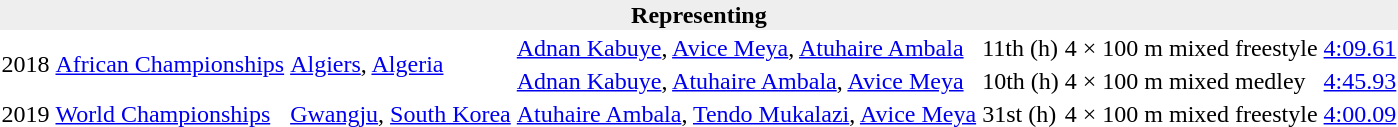<table>
<tr>
<th bgcolor="#eeeeee" colspan="7">Representing </th>
</tr>
<tr>
<td rowspan=2>2018</td>
<td rowspan=2><a href='#'>African Championships</a></td>
<td rowspan=2 align=left> <a href='#'>Algiers</a>, <a href='#'>Algeria</a></td>
<td align=left><a href='#'>Adnan Kabuye</a>, <a href='#'>Avice Meya</a>, <a href='#'>Atuhaire Ambala</a></td>
<td>11th (h)</td>
<td>4 × 100 m mixed freestyle</td>
<td><a href='#'>4:09.61</a></td>
</tr>
<tr>
<td align=left><a href='#'>Adnan Kabuye</a>, <a href='#'>Atuhaire Ambala</a>, <a href='#'>Avice Meya</a></td>
<td>10th (h)</td>
<td>4 × 100 m mixed medley</td>
<td><a href='#'>4:45.93</a></td>
</tr>
<tr>
<td>2019</td>
<td><a href='#'>World Championships</a></td>
<td align=left> <a href='#'>Gwangju</a>, <a href='#'>South Korea</a></td>
<td align=left><a href='#'>Atuhaire Ambala</a>, <a href='#'>Tendo Mukalazi</a>, <a href='#'>Avice Meya</a></td>
<td>31st (h)</td>
<td>4 × 100 m mixed freestyle</td>
<td><a href='#'>4:00.09</a></td>
</tr>
</table>
